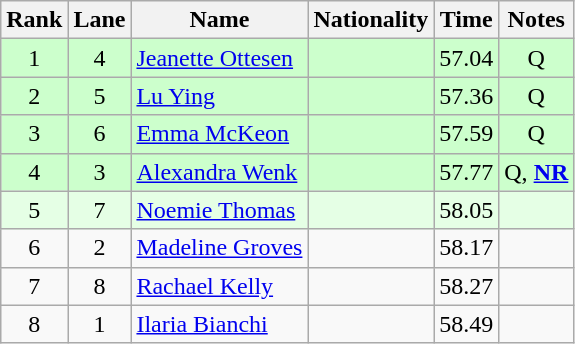<table class="wikitable sortable" style="text-align:center">
<tr>
<th>Rank</th>
<th>Lane</th>
<th>Name</th>
<th>Nationality</th>
<th>Time</th>
<th>Notes</th>
</tr>
<tr bgcolor=ccffcc>
<td>1</td>
<td>4</td>
<td align=left><a href='#'>Jeanette Ottesen</a></td>
<td align=left></td>
<td>57.04</td>
<td>Q</td>
</tr>
<tr bgcolor=ccffcc>
<td>2</td>
<td>5</td>
<td align=left><a href='#'>Lu Ying</a></td>
<td align=left></td>
<td>57.36</td>
<td>Q</td>
</tr>
<tr bgcolor=ccffcc>
<td>3</td>
<td>6</td>
<td align=left><a href='#'>Emma McKeon</a></td>
<td align=left></td>
<td>57.59</td>
<td>Q</td>
</tr>
<tr bgcolor=ccffcc>
<td>4</td>
<td>3</td>
<td align=left><a href='#'>Alexandra Wenk</a></td>
<td align=left></td>
<td>57.77</td>
<td>Q, <strong><a href='#'>NR</a></strong></td>
</tr>
<tr bgcolor=e5ffe5>
<td>5</td>
<td>7</td>
<td align=left><a href='#'>Noemie Thomas</a></td>
<td align=left></td>
<td>58.05</td>
<td></td>
</tr>
<tr>
<td>6</td>
<td>2</td>
<td align=left><a href='#'>Madeline Groves</a></td>
<td align=left></td>
<td>58.17</td>
<td></td>
</tr>
<tr>
<td>7</td>
<td>8</td>
<td align=left><a href='#'>Rachael Kelly</a></td>
<td align=left></td>
<td>58.27</td>
<td></td>
</tr>
<tr>
<td>8</td>
<td>1</td>
<td align=left><a href='#'>Ilaria Bianchi</a></td>
<td align=left></td>
<td>58.49</td>
<td></td>
</tr>
</table>
